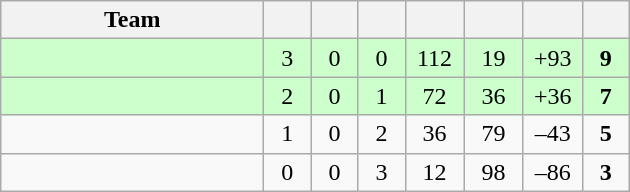<table class="wikitable" style="text-align:center;">
<tr>
<th style="width:10.5em;">Team</th>
<th style="width:1.5em;"></th>
<th style="width:1.5em;"></th>
<th style="width:1.5em;"></th>
<th style="width:2.0em;"></th>
<th style="width:2.0em;"></th>
<th style="width:2.0em;"></th>
<th style="width:1.5em;"></th>
</tr>
<tr bgcolor=#cfc>
<td align="left"></td>
<td>3</td>
<td>0</td>
<td>0</td>
<td>112</td>
<td>19</td>
<td>+93</td>
<td><strong>9</strong></td>
</tr>
<tr bgcolor=#cfc>
<td align="left"></td>
<td>2</td>
<td>0</td>
<td>1</td>
<td>72</td>
<td>36</td>
<td>+36</td>
<td><strong>7</strong></td>
</tr>
<tr>
<td align="left"></td>
<td>1</td>
<td>0</td>
<td>2</td>
<td>36</td>
<td>79</td>
<td>–43</td>
<td><strong>5</strong></td>
</tr>
<tr>
<td align="left"></td>
<td>0</td>
<td>0</td>
<td>3</td>
<td>12</td>
<td>98</td>
<td>–86</td>
<td><strong>3</strong></td>
</tr>
</table>
